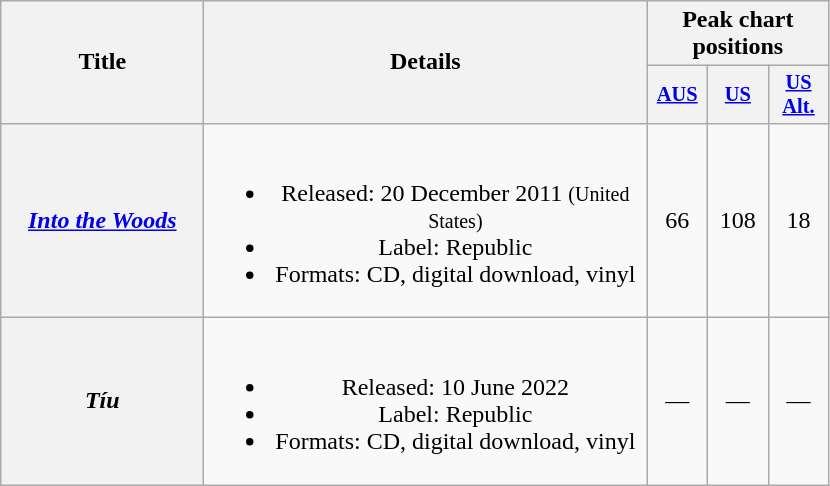<table class="wikitable plainrowheaders" style="text-align:center;">
<tr>
<th scope="col" rowspan="2" style="width:8em;">Title</th>
<th scope="col" rowspan="2" style="width:18em;">Details</th>
<th scope="col" colspan="3">Peak chart positions</th>
</tr>
<tr>
<th scope="col" style="width:2.5em;font-size:85%;"><a href='#'>AUS</a><br></th>
<th scope="col" style="width:2.5em;font-size:85%;"><a href='#'>US</a><br></th>
<th scope="col" style="width:2.5em;font-size:85%;"><a href='#'>US<br>Alt.</a><br></th>
</tr>
<tr>
<th scope="row"><em><a href='#'>Into the Woods</a></em></th>
<td><br><ul><li>Released: 20 December 2011 <small>(United States)</small></li><li>Label: Republic</li><li>Formats: CD, digital download, vinyl</li></ul></td>
<td>66</td>
<td>108</td>
<td>18</td>
</tr>
<tr>
<th scope="row"><em>Tíu</em></th>
<td><br><ul><li>Released: 10 June 2022</li><li>Label: Republic</li><li>Formats: CD, digital download, vinyl</li></ul></td>
<td>—</td>
<td>—</td>
<td>—</td>
</tr>
</table>
